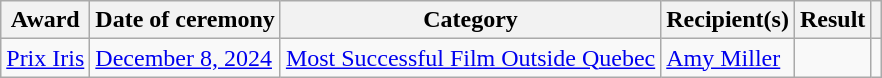<table class="wikitable sortable plainrowheaders">
<tr>
<th scope="col">Award</th>
<th scope="col">Date of ceremony</th>
<th scope="col">Category</th>
<th scope="col">Recipient(s)</th>
<th scope="col">Result</th>
<th scope="col" class="unsortable"></th>
</tr>
<tr>
<td><a href='#'>Prix Iris</a></td>
<td><a href='#'>December 8, 2024</a></td>
<td><a href='#'>Most Successful Film Outside Quebec</a></td>
<td><a href='#'>Amy Miller</a></td>
<td></td>
<td></td>
</tr>
</table>
